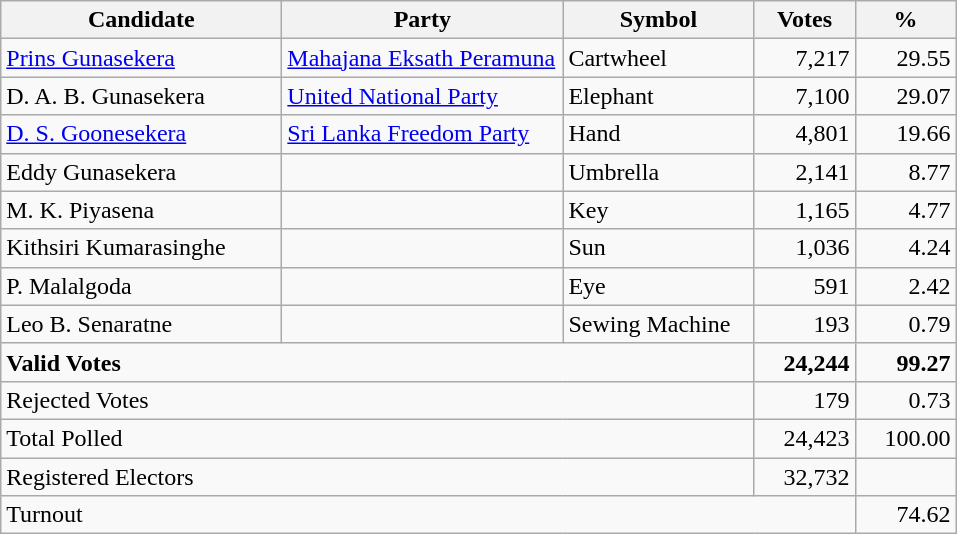<table class="wikitable" border="1" style="text-align:right;">
<tr>
<th align=left width="180">Candidate</th>
<th align=left width="180">Party</th>
<th align=left width="120">Symbol</th>
<th align=left width="60">Votes</th>
<th align=left width="60">%</th>
</tr>
<tr>
<td align=left><a href='#'>Prins Gunasekera</a></td>
<td align=left><a href='#'>Mahajana Eksath Peramuna</a></td>
<td align=left>Cartwheel</td>
<td>7,217</td>
<td>29.55</td>
</tr>
<tr>
<td align=left>D. A. B. Gunasekera</td>
<td align=left><a href='#'>United National Party</a></td>
<td align=left>Elephant</td>
<td>7,100</td>
<td>29.07</td>
</tr>
<tr>
<td align=left><a href='#'>D. S. Goonesekera</a></td>
<td align=left><a href='#'>Sri Lanka Freedom Party</a></td>
<td align=left>Hand</td>
<td>4,801</td>
<td>19.66</td>
</tr>
<tr>
<td align=left>Eddy Gunasekera</td>
<td></td>
<td align=left>Umbrella</td>
<td>2,141</td>
<td>8.77</td>
</tr>
<tr>
<td align=left>M. K. Piyasena</td>
<td></td>
<td align=left>Key</td>
<td>1,165</td>
<td>4.77</td>
</tr>
<tr>
<td align=left>Kithsiri Kumarasinghe</td>
<td></td>
<td align=left>Sun</td>
<td>1,036</td>
<td>4.24</td>
</tr>
<tr>
<td align=left>P. Malalgoda</td>
<td></td>
<td align=left>Eye</td>
<td>591</td>
<td>2.42</td>
</tr>
<tr>
<td align=left>Leo B. Senaratne</td>
<td></td>
<td align=left>Sewing Machine</td>
<td>193</td>
<td>0.79</td>
</tr>
<tr>
<td align=left colspan=3><strong>Valid Votes</strong></td>
<td><strong>24,244</strong></td>
<td><strong>99.27</strong></td>
</tr>
<tr>
<td align=left colspan=3>Rejected Votes</td>
<td>179</td>
<td>0.73</td>
</tr>
<tr>
<td align=left colspan=3>Total Polled</td>
<td>24,423</td>
<td>100.00</td>
</tr>
<tr>
<td align=left colspan=3>Registered Electors</td>
<td>32,732</td>
<td></td>
</tr>
<tr>
<td align=left colspan=4>Turnout</td>
<td>74.62</td>
</tr>
</table>
